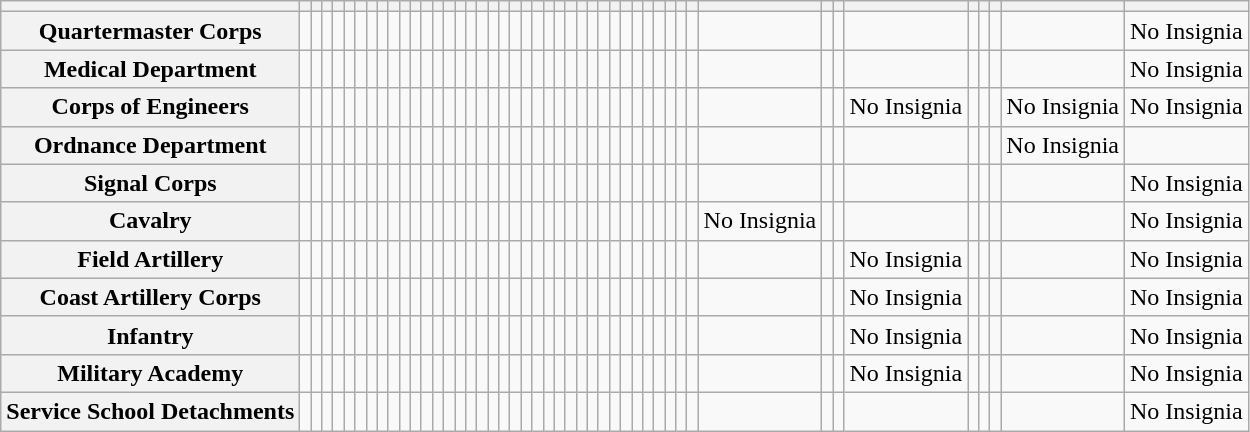<table Class="wikitable">
<tr style="text-align:center;">
<th></th>
<th><small></small></th>
<th><small></small></th>
<th><small></small></th>
<th><small></small></th>
<th><small></small></th>
<th><small></small></th>
<th><small></small></th>
<th><small></small></th>
<th><small></small></th>
<th><small></small></th>
<th><small></small></th>
<th><small></small></th>
<th><small></small></th>
<th><small></small></th>
<th><small></small></th>
<th><small></small></th>
<th><small></small></th>
<th><small></small></th>
<th><small></small></th>
<th><small></small></th>
<th><small></small></th>
<th><small></small></th>
<th><small></small></th>
<th><small></small></th>
<th><small></small></th>
<th><small></small></th>
<th><small></small></th>
<th><small></small></th>
<th><small></small></th>
<th><small></small></th>
<th><small></small></th>
<th><small></small></th>
<th><small></small></th>
<th><small></small></th>
<th><small></small></th>
<th><small></small></th>
<th><small></small></th>
<th><small></small></th>
<th><small></small></th>
<th><small></small></th>
<th><small></small></th>
<th><small></small></th>
<th><small></small></th>
<th><small></small></th>
<th><small></small></th>
</tr>
<tr>
<th>Quartermaster Corps</th>
<td></td>
<td></td>
<td></td>
<td></td>
<td></td>
<td></td>
<td></td>
<td></td>
<td></td>
<td></td>
<td></td>
<td></td>
<td></td>
<td></td>
<td></td>
<td></td>
<td></td>
<td></td>
<td></td>
<td></td>
<td></td>
<td></td>
<td></td>
<td></td>
<td></td>
<td></td>
<td></td>
<td></td>
<td></td>
<td></td>
<td></td>
<td></td>
<td></td>
<td></td>
<td></td>
<td></td>
<td></td>
<td></td>
<td></td>
<td></td>
<td></td>
<td></td>
<td></td>
<td></td>
<td>No Insignia</td>
</tr>
<tr>
<th>Medical Department</th>
<td></td>
<td></td>
<td></td>
<td></td>
<td></td>
<td></td>
<td></td>
<td></td>
<td></td>
<td></td>
<td></td>
<td></td>
<td></td>
<td></td>
<td></td>
<td></td>
<td></td>
<td></td>
<td></td>
<td></td>
<td></td>
<td></td>
<td></td>
<td></td>
<td></td>
<td></td>
<td></td>
<td></td>
<td></td>
<td></td>
<td></td>
<td></td>
<td></td>
<td></td>
<td></td>
<td></td>
<td></td>
<td></td>
<td></td>
<td></td>
<td></td>
<td></td>
<td></td>
<td></td>
<td>No Insignia</td>
</tr>
<tr>
<th>Corps of Engineers</th>
<td></td>
<td></td>
<td></td>
<td></td>
<td></td>
<td></td>
<td></td>
<td></td>
<td></td>
<td></td>
<td></td>
<td></td>
<td></td>
<td></td>
<td></td>
<td></td>
<td></td>
<td></td>
<td></td>
<td></td>
<td></td>
<td></td>
<td></td>
<td></td>
<td></td>
<td></td>
<td></td>
<td></td>
<td></td>
<td></td>
<td></td>
<td></td>
<td></td>
<td></td>
<td></td>
<td></td>
<td></td>
<td></td>
<td></td>
<td>No Insignia</td>
<td></td>
<td></td>
<td></td>
<td>No Insignia</td>
<td>No Insignia</td>
</tr>
<tr>
<th>Ordnance Department</th>
<td></td>
<td></td>
<td></td>
<td></td>
<td></td>
<td></td>
<td></td>
<td></td>
<td></td>
<td></td>
<td></td>
<td></td>
<td></td>
<td></td>
<td></td>
<td></td>
<td></td>
<td></td>
<td></td>
<td></td>
<td></td>
<td></td>
<td></td>
<td></td>
<td></td>
<td></td>
<td></td>
<td></td>
<td></td>
<td></td>
<td></td>
<td></td>
<td></td>
<td></td>
<td></td>
<td></td>
<td></td>
<td></td>
<td></td>
<td></td>
<td></td>
<td></td>
<td></td>
<td>No Insignia</td>
<td></td>
</tr>
<tr>
<th>Signal Corps</th>
<td></td>
<td></td>
<td></td>
<td></td>
<td></td>
<td></td>
<td></td>
<td></td>
<td></td>
<td></td>
<td></td>
<td></td>
<td></td>
<td></td>
<td></td>
<td></td>
<td></td>
<td></td>
<td></td>
<td></td>
<td></td>
<td></td>
<td></td>
<td></td>
<td></td>
<td></td>
<td></td>
<td></td>
<td></td>
<td></td>
<td></td>
<td></td>
<td></td>
<td></td>
<td></td>
<td></td>
<td></td>
<td></td>
<td></td>
<td></td>
<td></td>
<td></td>
<td></td>
<td></td>
<td>No Insignia</td>
</tr>
<tr>
<th>Cavalry</th>
<td></td>
<td></td>
<td></td>
<td></td>
<td></td>
<td></td>
<td></td>
<td></td>
<td></td>
<td></td>
<td></td>
<td></td>
<td></td>
<td></td>
<td></td>
<td></td>
<td></td>
<td></td>
<td></td>
<td></td>
<td></td>
<td></td>
<td></td>
<td></td>
<td></td>
<td></td>
<td></td>
<td></td>
<td></td>
<td></td>
<td></td>
<td></td>
<td></td>
<td></td>
<td></td>
<td></td>
<td>No Insignia</td>
<td></td>
<td></td>
<td></td>
<td></td>
<td></td>
<td></td>
<td></td>
<td>No Insignia</td>
</tr>
<tr>
<th>Field Artillery</th>
<td></td>
<td></td>
<td></td>
<td></td>
<td></td>
<td></td>
<td></td>
<td></td>
<td></td>
<td></td>
<td></td>
<td></td>
<td></td>
<td></td>
<td></td>
<td></td>
<td></td>
<td></td>
<td></td>
<td></td>
<td></td>
<td></td>
<td></td>
<td></td>
<td></td>
<td></td>
<td></td>
<td></td>
<td></td>
<td></td>
<td></td>
<td></td>
<td></td>
<td></td>
<td></td>
<td></td>
<td></td>
<td></td>
<td></td>
<td>No Insignia</td>
<td></td>
<td></td>
<td></td>
<td></td>
<td>No Insignia</td>
</tr>
<tr>
<th>Coast Artillery Corps</th>
<td></td>
<td></td>
<td></td>
<td></td>
<td></td>
<td></td>
<td></td>
<td></td>
<td></td>
<td></td>
<td></td>
<td></td>
<td></td>
<td></td>
<td></td>
<td></td>
<td></td>
<td></td>
<td></td>
<td></td>
<td></td>
<td></td>
<td></td>
<td></td>
<td></td>
<td></td>
<td></td>
<td></td>
<td></td>
<td></td>
<td></td>
<td></td>
<td></td>
<td></td>
<td></td>
<td></td>
<td></td>
<td></td>
<td></td>
<td>No Insignia</td>
<td></td>
<td></td>
<td></td>
<td></td>
<td>No Insignia</td>
</tr>
<tr>
<th>Infantry</th>
<td></td>
<td></td>
<td></td>
<td></td>
<td></td>
<td></td>
<td></td>
<td></td>
<td></td>
<td></td>
<td></td>
<td></td>
<td></td>
<td></td>
<td></td>
<td></td>
<td></td>
<td></td>
<td></td>
<td></td>
<td></td>
<td></td>
<td></td>
<td></td>
<td></td>
<td></td>
<td></td>
<td></td>
<td></td>
<td></td>
<td></td>
<td></td>
<td></td>
<td></td>
<td></td>
<td></td>
<td></td>
<td></td>
<td></td>
<td>No Insignia</td>
<td></td>
<td></td>
<td></td>
<td></td>
<td>No Insignia</td>
</tr>
<tr>
<th>Military Academy</th>
<td></td>
<td></td>
<td></td>
<td></td>
<td></td>
<td></td>
<td></td>
<td></td>
<td></td>
<td></td>
<td></td>
<td></td>
<td></td>
<td></td>
<td></td>
<td></td>
<td></td>
<td></td>
<td></td>
<td></td>
<td></td>
<td></td>
<td></td>
<td></td>
<td></td>
<td></td>
<td></td>
<td></td>
<td></td>
<td></td>
<td></td>
<td></td>
<td></td>
<td></td>
<td></td>
<td></td>
<td></td>
<td></td>
<td></td>
<td>No Insignia</td>
<td></td>
<td></td>
<td></td>
<td></td>
<td>No Insignia</td>
</tr>
<tr>
<th>Service School Detachments</th>
<td></td>
<td></td>
<td></td>
<td></td>
<td></td>
<td></td>
<td></td>
<td></td>
<td></td>
<td></td>
<td></td>
<td></td>
<td></td>
<td></td>
<td></td>
<td></td>
<td></td>
<td></td>
<td></td>
<td></td>
<td></td>
<td></td>
<td></td>
<td></td>
<td></td>
<td></td>
<td></td>
<td></td>
<td></td>
<td></td>
<td></td>
<td></td>
<td></td>
<td></td>
<td></td>
<td></td>
<td></td>
<td></td>
<td></td>
<td></td>
<td></td>
<td></td>
<td></td>
<td></td>
<td>No Insignia</td>
</tr>
</table>
